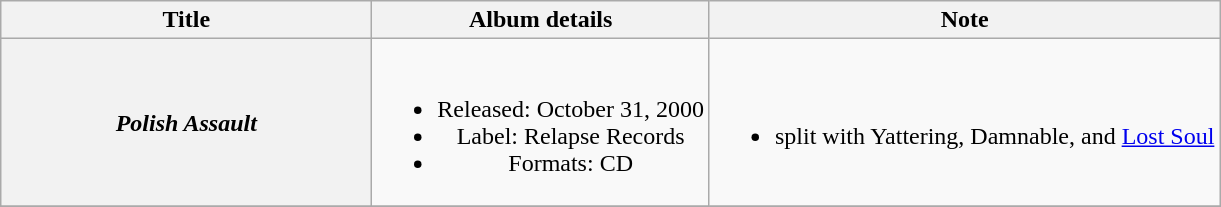<table class="wikitable plainrowheaders" style="text-align:center;">
<tr>
<th scope="col" style="width:15em;">Title</th>
<th scope="col">Album details</th>
<th scope="col">Note</th>
</tr>
<tr>
<th scope="row"><em>Polish Assault</em></th>
<td><br><ul><li>Released: October 31, 2000</li><li>Label: Relapse Records</li><li>Formats: CD</li></ul></td>
<td><br><ul><li>split with Yattering, Damnable, and <a href='#'>Lost Soul</a></li></ul></td>
</tr>
<tr>
</tr>
</table>
